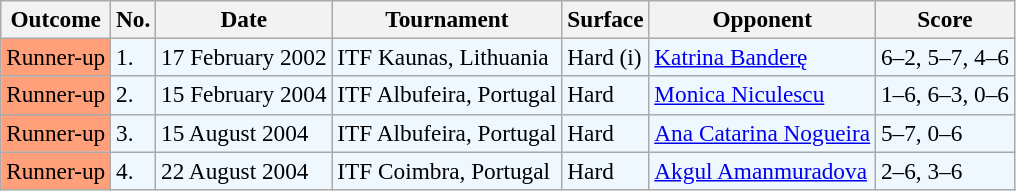<table class="sortable wikitable" style=font-size:97%>
<tr>
<th>Outcome</th>
<th>No.</th>
<th>Date</th>
<th>Tournament</th>
<th>Surface</th>
<th>Opponent</th>
<th>Score</th>
</tr>
<tr style="background:#f0f8ff;">
<td bgcolor=#ffa07a>Runner-up</td>
<td>1.</td>
<td>17 February 2002</td>
<td>ITF Kaunas, Lithuania</td>
<td>Hard (i)</td>
<td> <a href='#'>Katrina Banderę</a></td>
<td>6–2, 5–7, 4–6</td>
</tr>
<tr style="background:#f0f8ff;">
<td bgcolor=#ffa07a>Runner-up</td>
<td>2.</td>
<td>15 February 2004</td>
<td>ITF Albufeira, Portugal</td>
<td>Hard</td>
<td> <a href='#'>Monica Niculescu</a></td>
<td>1–6, 6–3, 0–6</td>
</tr>
<tr style="background:#f0f8ff;">
<td bgcolor=#ffa07a>Runner-up</td>
<td>3.</td>
<td>15 August 2004</td>
<td>ITF Albufeira, Portugal</td>
<td>Hard</td>
<td> <a href='#'>Ana Catarina Nogueira</a></td>
<td>5–7, 0–6</td>
</tr>
<tr style="background:#f0f8ff;">
<td bgcolor=#ffa07a>Runner-up</td>
<td>4.</td>
<td>22 August 2004</td>
<td>ITF Coimbra, Portugal</td>
<td>Hard</td>
<td> <a href='#'>Akgul Amanmuradova</a></td>
<td>2–6, 3–6</td>
</tr>
</table>
